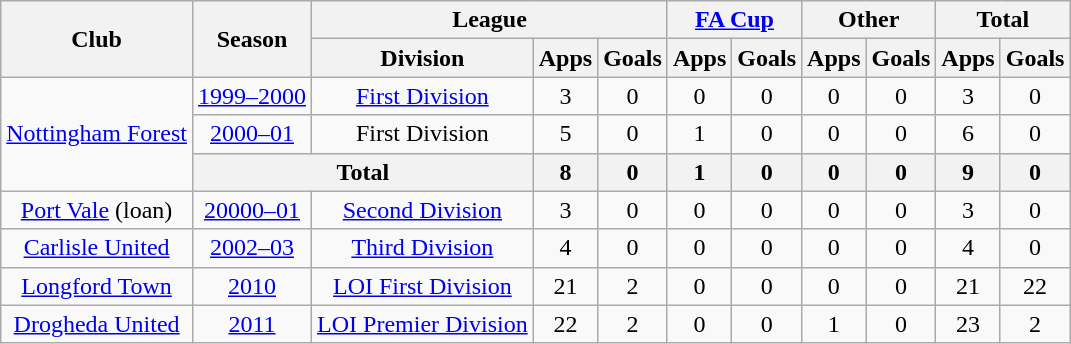<table class="wikitable" style="text-align:center">
<tr>
<th rowspan="2">Club</th>
<th rowspan="2">Season</th>
<th colspan="3">League</th>
<th colspan="2"><a href='#'>FA Cup</a></th>
<th colspan="2">Other</th>
<th colspan="2">Total</th>
</tr>
<tr>
<th>Division</th>
<th>Apps</th>
<th>Goals</th>
<th>Apps</th>
<th>Goals</th>
<th>Apps</th>
<th>Goals</th>
<th>Apps</th>
<th>Goals</th>
</tr>
<tr>
<td rowspan="3"><a href='#'>Nottingham Forest</a></td>
<td><a href='#'>1999–2000</a></td>
<td><a href='#'>First Division</a></td>
<td>3</td>
<td>0</td>
<td>0</td>
<td>0</td>
<td>0</td>
<td>0</td>
<td>3</td>
<td>0</td>
</tr>
<tr>
<td><a href='#'>2000–01</a></td>
<td>First Division</td>
<td>5</td>
<td>0</td>
<td>1</td>
<td>0</td>
<td>0</td>
<td>0</td>
<td>6</td>
<td>0</td>
</tr>
<tr>
<th colspan="2">Total</th>
<th>8</th>
<th>0</th>
<th>1</th>
<th>0</th>
<th>0</th>
<th>0</th>
<th>9</th>
<th>0</th>
</tr>
<tr>
<td><a href='#'>Port Vale</a> (loan)</td>
<td><a href='#'>20000–01</a></td>
<td><a href='#'>Second Division</a></td>
<td>3</td>
<td>0</td>
<td>0</td>
<td>0</td>
<td>0</td>
<td>0</td>
<td>3</td>
<td>0</td>
</tr>
<tr>
<td><a href='#'>Carlisle United</a></td>
<td><a href='#'>2002–03</a></td>
<td><a href='#'>Third Division</a></td>
<td>4</td>
<td>0</td>
<td>0</td>
<td>0</td>
<td>0</td>
<td>0</td>
<td>4</td>
<td>0</td>
</tr>
<tr>
<td><a href='#'>Longford Town</a></td>
<td><a href='#'>2010</a></td>
<td><a href='#'>LOI First Division</a></td>
<td>21</td>
<td>2</td>
<td>0</td>
<td>0</td>
<td>0</td>
<td>0</td>
<td>21</td>
<td>22</td>
</tr>
<tr>
<td><a href='#'>Drogheda United</a></td>
<td><a href='#'>2011</a></td>
<td><a href='#'>LOI Premier Division</a></td>
<td>22</td>
<td>2</td>
<td>0</td>
<td>0</td>
<td>1</td>
<td>0</td>
<td>23</td>
<td>2</td>
</tr>
</table>
